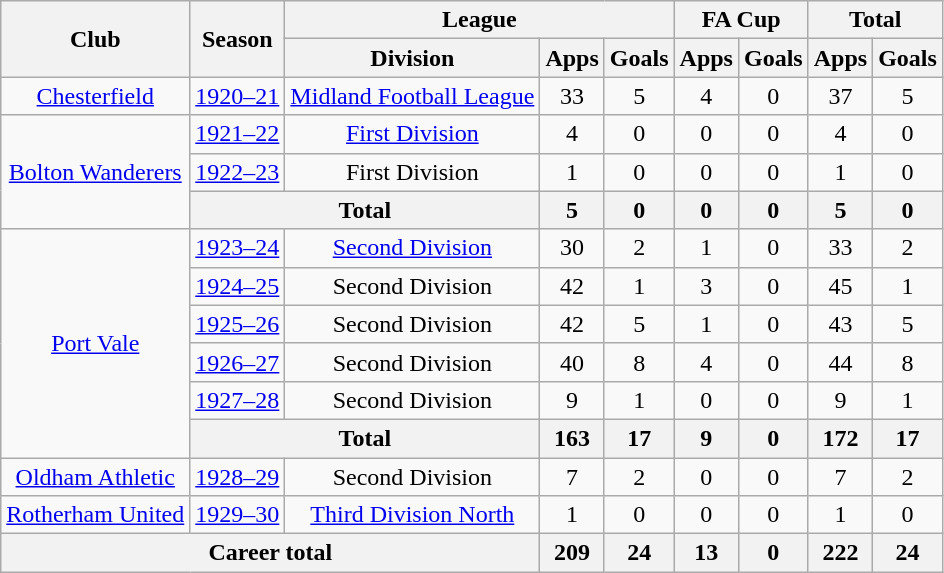<table class="wikitable" style="text-align: center;">
<tr>
<th rowspan="2">Club</th>
<th rowspan="2">Season</th>
<th colspan="3">League</th>
<th colspan="2">FA Cup</th>
<th colspan="2">Total</th>
</tr>
<tr>
<th>Division</th>
<th>Apps</th>
<th>Goals</th>
<th>Apps</th>
<th>Goals</th>
<th>Apps</th>
<th>Goals</th>
</tr>
<tr>
<td><a href='#'>Chesterfield</a></td>
<td><a href='#'>1920–21</a></td>
<td><a href='#'>Midland Football League</a></td>
<td>33</td>
<td>5</td>
<td>4</td>
<td>0</td>
<td>37</td>
<td>5</td>
</tr>
<tr>
<td rowspan="3"><a href='#'>Bolton Wanderers</a></td>
<td><a href='#'>1921–22</a></td>
<td><a href='#'>First Division</a></td>
<td>4</td>
<td>0</td>
<td>0</td>
<td>0</td>
<td>4</td>
<td>0</td>
</tr>
<tr>
<td><a href='#'>1922–23</a></td>
<td>First Division</td>
<td>1</td>
<td>0</td>
<td>0</td>
<td>0</td>
<td>1</td>
<td>0</td>
</tr>
<tr>
<th colspan="2">Total</th>
<th>5</th>
<th>0</th>
<th>0</th>
<th>0</th>
<th>5</th>
<th>0</th>
</tr>
<tr>
<td rowspan="6"><a href='#'>Port Vale</a></td>
<td><a href='#'>1923–24</a></td>
<td><a href='#'>Second Division</a></td>
<td>30</td>
<td>2</td>
<td>1</td>
<td>0</td>
<td>33</td>
<td>2</td>
</tr>
<tr>
<td><a href='#'>1924–25</a></td>
<td>Second Division</td>
<td>42</td>
<td>1</td>
<td>3</td>
<td>0</td>
<td>45</td>
<td>1</td>
</tr>
<tr>
<td><a href='#'>1925–26</a></td>
<td>Second Division</td>
<td>42</td>
<td>5</td>
<td>1</td>
<td>0</td>
<td>43</td>
<td>5</td>
</tr>
<tr>
<td><a href='#'>1926–27</a></td>
<td>Second Division</td>
<td>40</td>
<td>8</td>
<td>4</td>
<td>0</td>
<td>44</td>
<td>8</td>
</tr>
<tr>
<td><a href='#'>1927–28</a></td>
<td>Second Division</td>
<td>9</td>
<td>1</td>
<td>0</td>
<td>0</td>
<td>9</td>
<td>1</td>
</tr>
<tr>
<th colspan="2">Total</th>
<th>163</th>
<th>17</th>
<th>9</th>
<th>0</th>
<th>172</th>
<th>17</th>
</tr>
<tr>
<td><a href='#'>Oldham Athletic</a></td>
<td><a href='#'>1928–29</a></td>
<td>Second Division</td>
<td>7</td>
<td>2</td>
<td>0</td>
<td>0</td>
<td>7</td>
<td>2</td>
</tr>
<tr>
<td><a href='#'>Rotherham United</a></td>
<td><a href='#'>1929–30</a></td>
<td><a href='#'>Third Division North</a></td>
<td>1</td>
<td>0</td>
<td>0</td>
<td>0</td>
<td>1</td>
<td>0</td>
</tr>
<tr>
<th colspan="3">Career total</th>
<th>209</th>
<th>24</th>
<th>13</th>
<th>0</th>
<th>222</th>
<th>24</th>
</tr>
</table>
